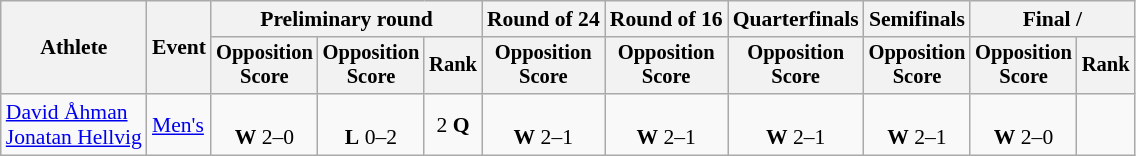<table class=wikitable style=font-size:90%;text-align:center>
<tr>
<th rowspan=2>Athlete</th>
<th rowspan=2>Event</th>
<th colspan=3>Preliminary round</th>
<th>Round of 24</th>
<th>Round of 16</th>
<th>Quarterfinals</th>
<th>Semifinals</th>
<th colspan=2>Final / </th>
</tr>
<tr style=font-size:95%>
<th>Opposition<br>Score</th>
<th>Opposition<br>Score</th>
<th>Rank</th>
<th>Opposition<br>Score</th>
<th>Opposition<br>Score</th>
<th>Opposition<br>Score</th>
<th>Opposition<br>Score</th>
<th>Opposition<br>Score</th>
<th>Rank</th>
</tr>
<tr>
<td align=left><a href='#'>David Åhman</a><br><a href='#'>Jonatan Hellvig</a></td>
<td align=left><a href='#'>Men's</a></td>
<td><br><strong>W</strong> 2–0</td>
<td><br><strong>L</strong> 0–2</td>
<td>2 <strong>Q</strong></td>
<td><br><strong>W</strong> 2–1</td>
<td><br><strong>W</strong> 2–1</td>
<td><br><strong>W</strong> 2–1</td>
<td><br><strong>W</strong> 2–1</td>
<td><br><strong>W</strong> 2–0</td>
<td></td>
</tr>
</table>
